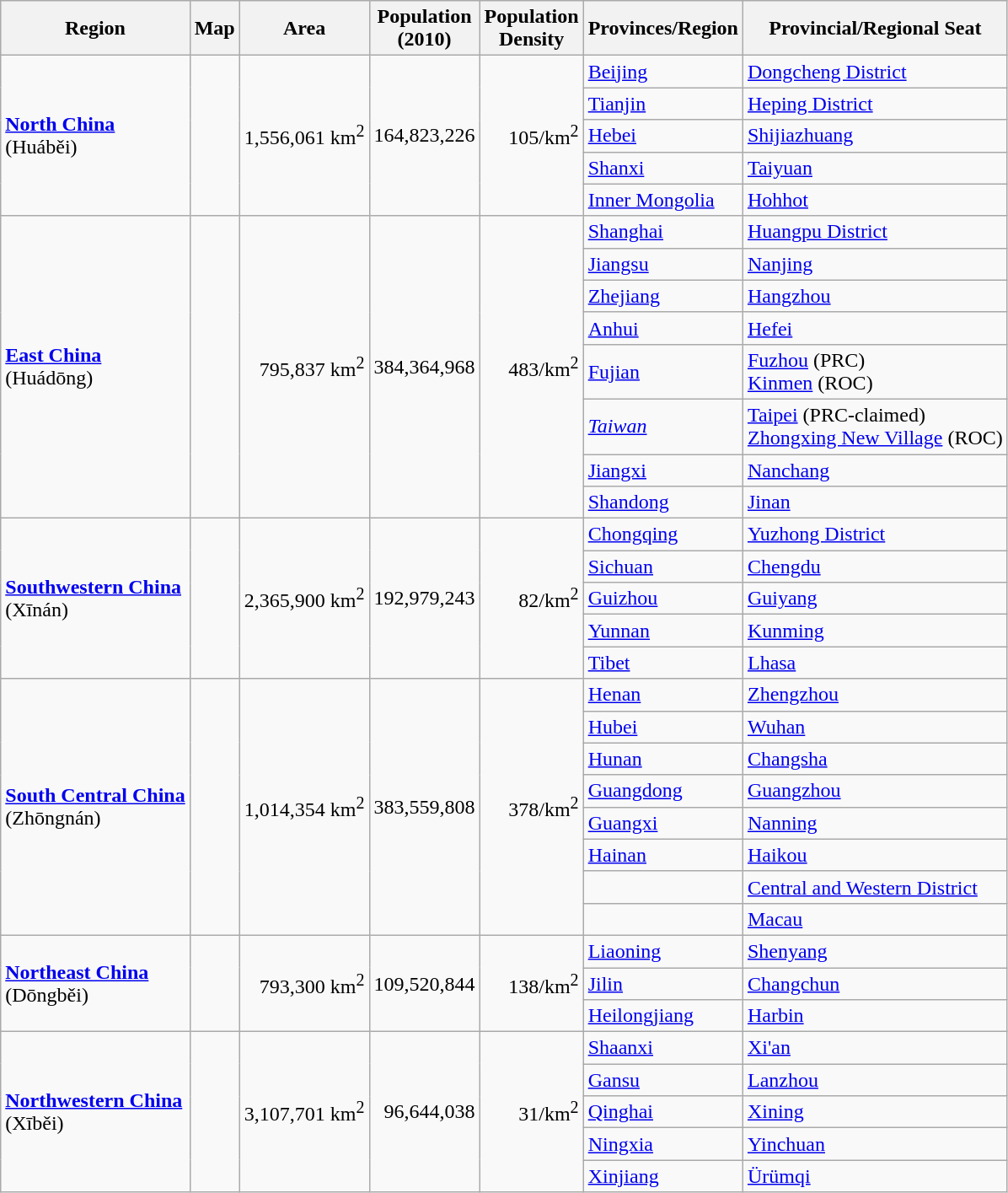<table class="wikitable">
<tr>
<th>Region</th>
<th>Map</th>
<th>Area</th>
<th>Population<br>(2010)</th>
<th>Population<br>Density</th>
<th>Provinces/Region</th>
<th>Provincial/Regional Seat</th>
</tr>
<tr>
<td rowspan="5"><strong><a href='#'>North China</a></strong><br> (Huáběi)</td>
<td rowspan="5"></td>
<td rowspan="5" align="right">1,556,061 km<sup>2</sup></td>
<td rowspan="5" align="right">164,823,226</td>
<td rowspan="5" align="right">105/km<sup>2</sup></td>
<td><a href='#'>Beijing</a></td>
<td><a href='#'>Dongcheng District</a></td>
</tr>
<tr>
<td><a href='#'>Tianjin</a></td>
<td><a href='#'>Heping District</a></td>
</tr>
<tr>
<td><a href='#'>Hebei</a></td>
<td><a href='#'>Shijiazhuang</a></td>
</tr>
<tr>
<td><a href='#'>Shanxi</a></td>
<td><a href='#'>Taiyuan</a></td>
</tr>
<tr>
<td><a href='#'>Inner Mongolia</a></td>
<td><a href='#'>Hohhot</a></td>
</tr>
<tr>
<td rowspan="8"><strong><a href='#'>East China</a></strong><br> (Huádōng)</td>
<td rowspan="8"></td>
<td rowspan="8" align="right">795,837 km<sup>2</sup></td>
<td rowspan="8" align="right">384,364,968</td>
<td rowspan="8" align="right">483/km<sup>2</sup></td>
<td><a href='#'>Shanghai</a></td>
<td><a href='#'>Huangpu District</a></td>
</tr>
<tr>
<td><a href='#'>Jiangsu</a></td>
<td><a href='#'>Nanjing</a></td>
</tr>
<tr>
<td><a href='#'>Zhejiang</a></td>
<td><a href='#'>Hangzhou</a></td>
</tr>
<tr>
<td><a href='#'>Anhui</a></td>
<td><a href='#'>Hefei</a></td>
</tr>
<tr>
<td><a href='#'>Fujian</a></td>
<td><a href='#'>Fuzhou</a> (PRC)<br><a href='#'>Kinmen</a> (ROC)</td>
</tr>
<tr>
<td><a href='#'><em>Taiwan</em></a></td>
<td><a href='#'>Taipei</a> (PRC-claimed)<br><a href='#'>Zhongxing New Village</a> (ROC)</td>
</tr>
<tr>
<td><a href='#'>Jiangxi</a></td>
<td><a href='#'>Nanchang</a></td>
</tr>
<tr>
<td><a href='#'>Shandong</a></td>
<td><a href='#'>Jinan</a></td>
</tr>
<tr>
<td rowspan="5"><strong><a href='#'>Southwestern China</a></strong><br> (Xīnán)</td>
<td rowspan="5"></td>
<td rowspan="5" align="right">2,365,900 km<sup>2</sup></td>
<td rowspan="5" align="right">192,979,243</td>
<td rowspan="5" align="right">82/km<sup>2</sup></td>
<td><a href='#'>Chongqing</a></td>
<td><a href='#'>Yuzhong District</a></td>
</tr>
<tr>
<td><a href='#'>Sichuan</a></td>
<td><a href='#'>Chengdu</a></td>
</tr>
<tr>
<td><a href='#'>Guizhou</a></td>
<td><a href='#'>Guiyang</a></td>
</tr>
<tr>
<td><a href='#'>Yunnan</a></td>
<td><a href='#'>Kunming</a></td>
</tr>
<tr>
<td><a href='#'>Tibet</a></td>
<td><a href='#'>Lhasa</a></td>
</tr>
<tr>
<td rowspan="8"><strong><a href='#'>South Central China</a></strong><br> (Zhōngnán)</td>
<td rowspan="8"></td>
<td rowspan="8" align="right">1,014,354 km<sup>2</sup></td>
<td rowspan="8" align="right">383,559,808</td>
<td rowspan="8" align="right">378/km<sup>2</sup></td>
<td><a href='#'>Henan</a></td>
<td><a href='#'>Zhengzhou</a></td>
</tr>
<tr>
<td><a href='#'>Hubei</a></td>
<td><a href='#'>Wuhan</a></td>
</tr>
<tr>
<td><a href='#'>Hunan</a></td>
<td><a href='#'>Changsha</a></td>
</tr>
<tr>
<td><a href='#'>Guangdong</a></td>
<td><a href='#'>Guangzhou</a></td>
</tr>
<tr>
<td><a href='#'>Guangxi</a></td>
<td><a href='#'>Nanning</a></td>
</tr>
<tr>
<td><a href='#'>Hainan</a></td>
<td><a href='#'>Haikou</a></td>
</tr>
<tr>
<td></td>
<td><a href='#'>Central and Western District</a></td>
</tr>
<tr>
<td></td>
<td><a href='#'>Macau</a></td>
</tr>
<tr>
<td rowspan="3"><strong><a href='#'>Northeast China</a></strong><br> (Dōngběi)</td>
<td rowspan="3"></td>
<td rowspan="3" align="right">793,300 km<sup>2</sup></td>
<td rowspan="3" align="right">109,520,844</td>
<td rowspan="3" align="right">138/km<sup>2</sup></td>
<td><a href='#'>Liaoning</a></td>
<td><a href='#'>Shenyang</a></td>
</tr>
<tr>
<td><a href='#'>Jilin</a></td>
<td><a href='#'>Changchun</a></td>
</tr>
<tr>
<td><a href='#'>Heilongjiang</a></td>
<td><a href='#'>Harbin</a></td>
</tr>
<tr>
<td rowspan="5"><strong><a href='#'>Northwestern China</a></strong><br> (Xīběi)</td>
<td rowspan="5"></td>
<td rowspan="5" align="right">3,107,701 km<sup>2</sup></td>
<td rowspan="5" align="right">96,644,038</td>
<td rowspan="5" align="right">31/km<sup>2</sup></td>
<td><a href='#'>Shaanxi</a></td>
<td><a href='#'>Xi'an</a></td>
</tr>
<tr>
<td><a href='#'>Gansu</a></td>
<td><a href='#'>Lanzhou</a></td>
</tr>
<tr>
<td><a href='#'>Qinghai</a></td>
<td><a href='#'>Xining</a></td>
</tr>
<tr>
<td><a href='#'>Ningxia</a></td>
<td><a href='#'>Yinchuan</a></td>
</tr>
<tr>
<td><a href='#'>Xinjiang</a></td>
<td><a href='#'>Ürümqi</a></td>
</tr>
</table>
